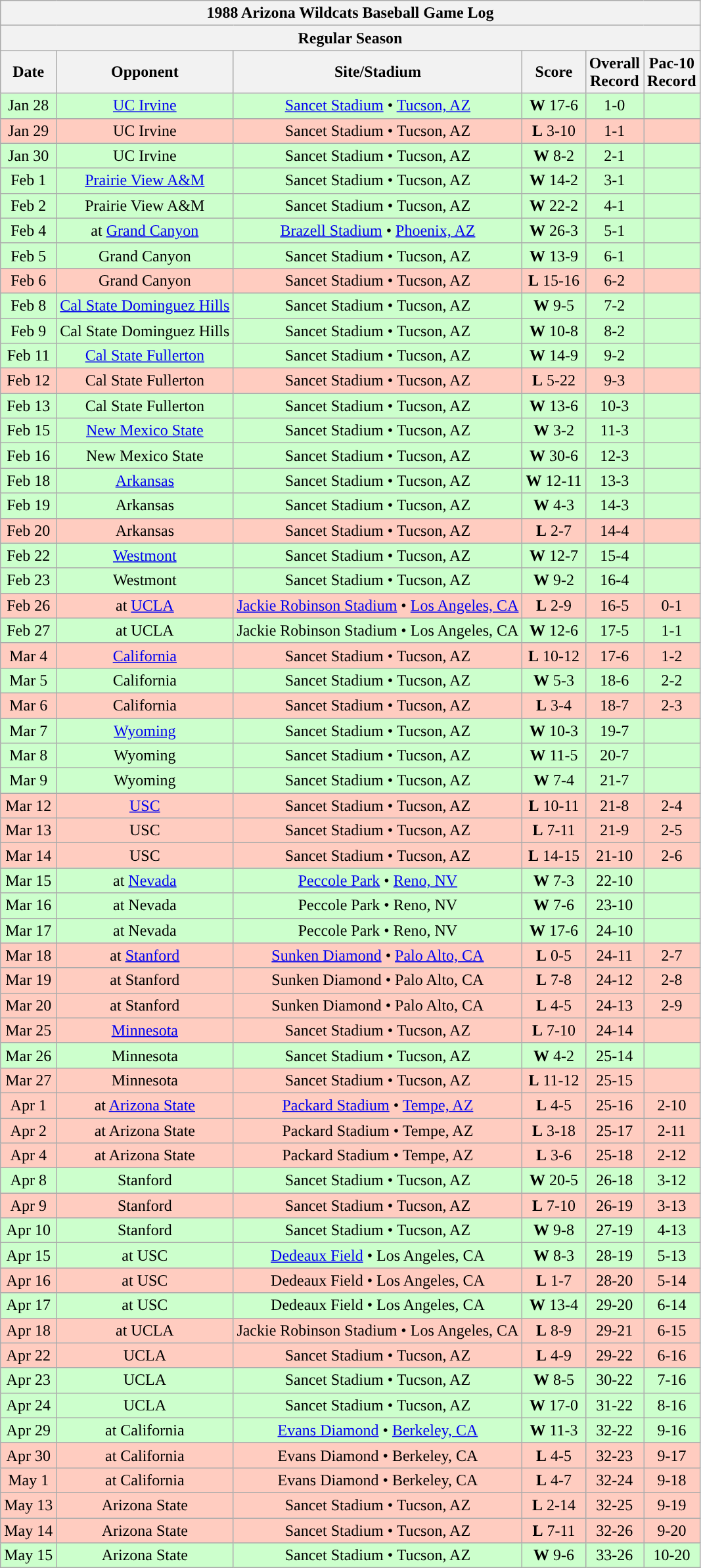<table class="wikitable">
<tr>
<th colspan="6">1988 Arizona Wildcats Baseball Game Log</th>
</tr>
<tr>
<th colspan="6">Regular Season</th>
</tr>
<tr>
<th>Date</th>
<th>Opponent</th>
<th>Site/Stadium</th>
<th>Score</th>
<th>Overall<br>Record</th>
<th>Pac-10<br>Record</th>
</tr>
<tr bgcolor="ccffcc" align="center">
<td>Jan 28</td>
<td><a href='#'>UC Irvine</a></td>
<td><a href='#'>Sancet Stadium</a> • <a href='#'>Tucson, AZ</a></td>
<td><strong>W</strong> 17-6</td>
<td>1-0</td>
<td></td>
</tr>
<tr bgcolor="ffccc" align="center">
<td>Jan 29</td>
<td>UC Irvine</td>
<td>Sancet Stadium • Tucson, AZ</td>
<td><strong>L</strong> 3-10</td>
<td>1-1</td>
<td></td>
</tr>
<tr bgcolor="ccffcc" align="center">
<td>Jan 30</td>
<td>UC Irvine</td>
<td>Sancet Stadium • Tucson, AZ</td>
<td><strong>W</strong> 8-2</td>
<td>2-1</td>
<td></td>
</tr>
<tr bgcolor="ccffcc" align="center">
<td>Feb 1</td>
<td><a href='#'>Prairie View A&M</a></td>
<td>Sancet Stadium • Tucson, AZ</td>
<td><strong>W</strong> 14-2</td>
<td>3-1</td>
<td></td>
</tr>
<tr bgcolor="ccffcc" align="center">
<td>Feb 2</td>
<td>Prairie View A&M</td>
<td>Sancet Stadium • Tucson, AZ</td>
<td><strong>W</strong> 22-2</td>
<td>4-1</td>
<td></td>
</tr>
<tr bgcolor="ccffcc" align="center">
<td>Feb 4</td>
<td>at <a href='#'>Grand Canyon</a></td>
<td><a href='#'>Brazell Stadium</a> • <a href='#'>Phoenix, AZ</a></td>
<td><strong>W</strong> 26-3</td>
<td>5-1</td>
<td></td>
</tr>
<tr bgcolor="ccffcc" align="center">
<td>Feb 5</td>
<td>Grand Canyon</td>
<td>Sancet Stadium • Tucson, AZ</td>
<td><strong>W</strong> 13-9</td>
<td>6-1</td>
<td></td>
</tr>
<tr bgcolor="ffccc" align="center">
<td>Feb 6</td>
<td>Grand Canyon</td>
<td>Sancet Stadium • Tucson, AZ</td>
<td><strong>L</strong> 15-16</td>
<td>6-2</td>
<td></td>
</tr>
<tr bgcolor="ccffcc" align="center">
<td>Feb 8</td>
<td><a href='#'>Cal State Dominguez Hills</a></td>
<td>Sancet Stadium • Tucson, AZ</td>
<td><strong>W</strong> 9-5</td>
<td>7-2</td>
<td></td>
</tr>
<tr bgcolor="ccffcc" align="center">
<td>Feb 9</td>
<td>Cal State Dominguez Hills</td>
<td>Sancet Stadium • Tucson, AZ</td>
<td><strong>W</strong> 10-8</td>
<td>8-2</td>
<td></td>
</tr>
<tr bgcolor="ccffcc" align="center">
<td>Feb 11</td>
<td><a href='#'>Cal State Fullerton</a></td>
<td>Sancet Stadium • Tucson, AZ</td>
<td><strong>W</strong> 14-9</td>
<td>9-2</td>
<td></td>
</tr>
<tr bgcolor="ffccc" align="center">
<td>Feb 12</td>
<td>Cal State Fullerton</td>
<td>Sancet Stadium • Tucson, AZ</td>
<td><strong>L</strong> 5-22</td>
<td>9-3</td>
<td></td>
</tr>
<tr bgcolor="ccffcc" align="center">
<td>Feb 13</td>
<td>Cal State Fullerton</td>
<td>Sancet Stadium • Tucson, AZ</td>
<td><strong>W</strong> 13-6</td>
<td>10-3</td>
<td></td>
</tr>
<tr bgcolor="ccffcc" align="center">
<td>Feb 15</td>
<td><a href='#'>New Mexico State</a></td>
<td>Sancet Stadium • Tucson, AZ</td>
<td><strong>W</strong> 3-2</td>
<td>11-3</td>
<td></td>
</tr>
<tr bgcolor="ccffcc" align="center">
<td>Feb 16</td>
<td>New Mexico State</td>
<td>Sancet Stadium • Tucson, AZ</td>
<td><strong>W</strong> 30-6</td>
<td>12-3</td>
<td></td>
</tr>
<tr bgcolor="ccffcc" align="center">
<td>Feb 18</td>
<td><a href='#'>Arkansas</a></td>
<td>Sancet Stadium • Tucson, AZ</td>
<td><strong>W</strong> 12-11</td>
<td>13-3</td>
<td></td>
</tr>
<tr bgcolor="ccffcc" align="center">
<td>Feb 19</td>
<td>Arkansas</td>
<td>Sancet Stadium • Tucson, AZ</td>
<td><strong>W</strong> 4-3</td>
<td>14-3</td>
<td></td>
</tr>
<tr bgcolor="ffccc" align="center">
<td>Feb 20</td>
<td>Arkansas</td>
<td>Sancet Stadium • Tucson, AZ</td>
<td><strong>L</strong> 2-7</td>
<td>14-4</td>
<td></td>
</tr>
<tr bgcolor="ccffcc" align="center">
<td>Feb 22</td>
<td><a href='#'>Westmont</a></td>
<td>Sancet Stadium • Tucson, AZ</td>
<td><strong>W</strong> 12-7</td>
<td>15-4</td>
<td></td>
</tr>
<tr bgcolor="ccffcc" align="center">
<td>Feb 23</td>
<td>Westmont</td>
<td>Sancet Stadium • Tucson, AZ</td>
<td><strong>W</strong> 9-2</td>
<td>16-4</td>
<td></td>
</tr>
<tr bgcolor="ffccc" align="center">
<td>Feb 26</td>
<td>at <a href='#'>UCLA</a></td>
<td><a href='#'>Jackie Robinson Stadium</a> • <a href='#'>Los Angeles, CA</a></td>
<td><strong>L</strong> 2-9</td>
<td>16-5</td>
<td>0-1</td>
</tr>
<tr bgcolor="ccffcc" align="center">
<td>Feb 27</td>
<td>at UCLA</td>
<td>Jackie Robinson Stadium • Los Angeles, CA</td>
<td><strong>W</strong> 12-6</td>
<td>17-5</td>
<td>1-1</td>
</tr>
<tr bgcolor="ffccc" align="center">
<td>Mar 4</td>
<td><a href='#'>California</a></td>
<td>Sancet Stadium • Tucson, AZ</td>
<td><strong>L</strong> 10-12</td>
<td>17-6</td>
<td>1-2</td>
</tr>
<tr bgcolor="ccffcc" align="center">
<td>Mar 5</td>
<td>California</td>
<td>Sancet Stadium • Tucson, AZ</td>
<td><strong>W</strong> 5-3</td>
<td>18-6</td>
<td>2-2</td>
</tr>
<tr bgcolor="ffccc" align="center">
<td>Mar 6</td>
<td>California</td>
<td>Sancet Stadium • Tucson, AZ</td>
<td><strong>L</strong> 3-4</td>
<td>18-7</td>
<td>2-3</td>
</tr>
<tr bgcolor="ccffcc" align="center">
<td>Mar 7</td>
<td><a href='#'>Wyoming</a></td>
<td>Sancet Stadium • Tucson, AZ</td>
<td><strong>W</strong> 10-3</td>
<td>19-7</td>
<td></td>
</tr>
<tr bgcolor="ccffcc" align="center">
<td>Mar 8</td>
<td>Wyoming</td>
<td>Sancet Stadium • Tucson, AZ</td>
<td><strong>W</strong> 11-5</td>
<td>20-7</td>
<td></td>
</tr>
<tr bgcolor="ccffcc" align="center">
<td>Mar 9</td>
<td>Wyoming</td>
<td>Sancet Stadium • Tucson, AZ</td>
<td><strong>W</strong> 7-4</td>
<td>21-7</td>
<td></td>
</tr>
<tr bgcolor="ffccc" align="center">
<td>Mar 12</td>
<td><a href='#'>USC</a></td>
<td>Sancet Stadium • Tucson, AZ</td>
<td><strong>L</strong> 10-11</td>
<td>21-8</td>
<td>2-4</td>
</tr>
<tr bgcolor="ffccc" align="center">
<td>Mar 13</td>
<td>USC</td>
<td>Sancet Stadium • Tucson, AZ</td>
<td><strong>L</strong> 7-11</td>
<td>21-9</td>
<td>2-5</td>
</tr>
<tr bgcolor="ffccc" align="center">
<td>Mar 14</td>
<td>USC</td>
<td>Sancet Stadium • Tucson, AZ</td>
<td><strong>L</strong> 14-15</td>
<td>21-10</td>
<td>2-6</td>
</tr>
<tr bgcolor="ccffcc" align="center">
<td>Mar 15</td>
<td>at <a href='#'>Nevada</a></td>
<td><a href='#'>Peccole Park</a> • <a href='#'>Reno, NV</a></td>
<td><strong>W</strong> 7-3</td>
<td>22-10</td>
<td></td>
</tr>
<tr bgcolor="ccffcc" align="center">
<td>Mar 16</td>
<td>at Nevada</td>
<td>Peccole Park • Reno, NV</td>
<td><strong>W</strong> 7-6</td>
<td>23-10</td>
<td></td>
</tr>
<tr bgcolor="ccffcc" align="center">
<td>Mar 17</td>
<td>at Nevada</td>
<td>Peccole Park • Reno, NV</td>
<td><strong>W</strong> 17-6</td>
<td>24-10</td>
<td></td>
</tr>
<tr bgcolor="ffccc" align="center">
<td>Mar 18</td>
<td>at <a href='#'>Stanford</a></td>
<td><a href='#'>Sunken Diamond</a> • <a href='#'>Palo Alto, CA</a></td>
<td><strong>L</strong> 0-5</td>
<td>24-11</td>
<td>2-7</td>
</tr>
<tr bgcolor="ffccc" align="center">
<td>Mar 19</td>
<td>at Stanford</td>
<td>Sunken Diamond • Palo Alto, CA</td>
<td><strong>L</strong> 7-8</td>
<td>24-12</td>
<td>2-8</td>
</tr>
<tr bgcolor="ffccc" align="center">
<td>Mar 20</td>
<td>at Stanford</td>
<td>Sunken Diamond • Palo Alto, CA</td>
<td><strong>L</strong> 4-5</td>
<td>24-13</td>
<td>2-9</td>
</tr>
<tr bgcolor="ffccc" align="center">
<td>Mar 25</td>
<td><a href='#'>Minnesota</a></td>
<td>Sancet Stadium • Tucson, AZ</td>
<td><strong>L</strong> 7-10</td>
<td>24-14</td>
<td></td>
</tr>
<tr bgcolor="ccffcc" align="center">
<td>Mar 26</td>
<td>Minnesota</td>
<td>Sancet Stadium • Tucson, AZ</td>
<td><strong>W</strong> 4-2</td>
<td>25-14</td>
<td></td>
</tr>
<tr bgcolor="ffccc" align="center">
<td>Mar 27</td>
<td>Minnesota</td>
<td>Sancet Stadium • Tucson, AZ</td>
<td><strong>L</strong> 11-12</td>
<td>25-15</td>
<td></td>
</tr>
<tr bgcolor="ffccc" align="center">
<td>Apr 1</td>
<td>at <a href='#'>Arizona State</a></td>
<td><a href='#'>Packard Stadium</a> • <a href='#'>Tempe, AZ</a></td>
<td><strong>L</strong> 4-5</td>
<td>25-16</td>
<td>2-10</td>
</tr>
<tr bgcolor="ffccc" align="center">
<td>Apr 2</td>
<td>at Arizona State</td>
<td>Packard Stadium • Tempe, AZ</td>
<td><strong>L</strong> 3-18</td>
<td>25-17</td>
<td>2-11</td>
</tr>
<tr bgcolor="ffccc" align="center">
<td>Apr 4</td>
<td>at Arizona State</td>
<td>Packard Stadium • Tempe, AZ</td>
<td><strong>L</strong> 3-6</td>
<td>25-18</td>
<td>2-12</td>
</tr>
<tr bgcolor="ccffcc" align="center">
<td>Apr 8</td>
<td>Stanford</td>
<td>Sancet Stadium • Tucson, AZ</td>
<td><strong>W</strong> 20-5</td>
<td>26-18</td>
<td>3-12</td>
</tr>
<tr bgcolor="ffccc" align="center">
<td>Apr 9</td>
<td>Stanford</td>
<td>Sancet Stadium • Tucson, AZ</td>
<td><strong>L</strong> 7-10</td>
<td>26-19</td>
<td>3-13</td>
</tr>
<tr bgcolor="ccffcc" align="center">
<td>Apr 10</td>
<td>Stanford</td>
<td>Sancet Stadium • Tucson, AZ</td>
<td><strong>W</strong> 9-8</td>
<td>27-19</td>
<td>4-13</td>
</tr>
<tr bgcolor="ccffcc" align="center">
<td>Apr 15</td>
<td>at USC</td>
<td><a href='#'>Dedeaux Field</a> • Los Angeles, CA</td>
<td><strong>W</strong> 8-3</td>
<td>28-19</td>
<td>5-13</td>
</tr>
<tr bgcolor="ffccc" align="center">
<td>Apr 16</td>
<td>at USC</td>
<td>Dedeaux Field • Los Angeles, CA</td>
<td><strong>L</strong> 1-7</td>
<td>28-20</td>
<td>5-14</td>
</tr>
<tr bgcolor="ccffcc" align="center">
<td>Apr 17</td>
<td>at USC</td>
<td>Dedeaux Field • Los Angeles, CA</td>
<td><strong>W</strong> 13-4</td>
<td>29-20</td>
<td>6-14</td>
</tr>
<tr bgcolor="ffccc" align="center">
<td>Apr 18</td>
<td>at UCLA</td>
<td>Jackie Robinson Stadium • Los Angeles, CA</td>
<td><strong>L</strong> 8-9</td>
<td>29-21</td>
<td>6-15</td>
</tr>
<tr bgcolor="ffccc" align="center">
<td>Apr 22</td>
<td>UCLA</td>
<td>Sancet Stadium • Tucson, AZ</td>
<td><strong>L</strong> 4-9</td>
<td>29-22</td>
<td>6-16</td>
</tr>
<tr bgcolor="ccffcc" align="center">
<td>Apr 23</td>
<td>UCLA</td>
<td>Sancet Stadium • Tucson, AZ</td>
<td><strong>W</strong> 8-5</td>
<td>30-22</td>
<td>7-16</td>
</tr>
<tr bgcolor="ccffcc" align="center">
<td>Apr 24</td>
<td>UCLA</td>
<td>Sancet Stadium • Tucson, AZ</td>
<td><strong>W</strong> 17-0</td>
<td>31-22</td>
<td>8-16</td>
</tr>
<tr bgcolor="ccffcc" align="center">
<td>Apr 29</td>
<td>at California</td>
<td><a href='#'>Evans Diamond</a> • <a href='#'>Berkeley, CA</a></td>
<td><strong>W</strong> 11-3</td>
<td>32-22</td>
<td>9-16</td>
</tr>
<tr bgcolor="ffccc" align="center">
<td>Apr 30</td>
<td>at California</td>
<td>Evans Diamond • Berkeley, CA</td>
<td><strong>L</strong> 4-5</td>
<td>32-23</td>
<td>9-17</td>
</tr>
<tr bgcolor="ffccc" align="center">
<td>May 1</td>
<td>at California</td>
<td>Evans Diamond • Berkeley, CA</td>
<td><strong>L</strong> 4-7</td>
<td>32-24</td>
<td>9-18</td>
</tr>
<tr bgcolor="ffccc" align="center">
<td>May 13</td>
<td>Arizona State</td>
<td>Sancet Stadium • Tucson, AZ</td>
<td><strong>L</strong> 2-14</td>
<td>32-25</td>
<td>9-19</td>
</tr>
<tr bgcolor="ffccc" align="center">
<td>May 14</td>
<td>Arizona State</td>
<td>Sancet Stadium • Tucson, AZ</td>
<td><strong>L</strong> 7-11</td>
<td>32-26</td>
<td>9-20</td>
</tr>
<tr bgcolor="ccffcc" align="center">
<td>May 15</td>
<td>Arizona State</td>
<td>Sancet Stadium • Tucson, AZ</td>
<td><strong>W</strong> 9-6</td>
<td>33-26</td>
<td>10-20</td>
</tr>
</table>
